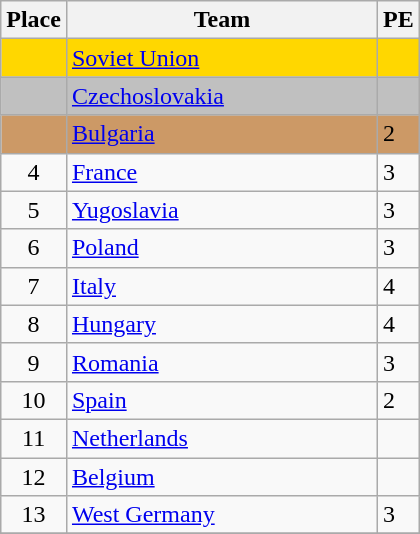<table class="wikitable">
<tr>
<th>Place</th>
<th width=200>Team</th>
<th width=20>PE</th>
</tr>
<tr bgcolor=gold>
<td align=center></td>
<td> <a href='#'>Soviet Union</a></td>
<td></td>
</tr>
<tr bgcolor=silver>
<td align=center></td>
<td> <a href='#'>Czechoslovakia</a></td>
<td></td>
</tr>
<tr bgcolor=cc9966>
<td align=center></td>
<td> <a href='#'>Bulgaria</a></td>
<td>2</td>
</tr>
<tr>
<td align=center>4</td>
<td> <a href='#'>France</a></td>
<td>3</td>
</tr>
<tr>
<td align=center>5</td>
<td> <a href='#'>Yugoslavia</a></td>
<td>3</td>
</tr>
<tr>
<td align=center>6</td>
<td> <a href='#'>Poland</a></td>
<td>3</td>
</tr>
<tr>
<td align=center>7</td>
<td> <a href='#'>Italy</a></td>
<td>4</td>
</tr>
<tr>
<td align=center>8</td>
<td> <a href='#'>Hungary</a></td>
<td>4</td>
</tr>
<tr>
<td align=center>9</td>
<td> <a href='#'>Romania</a></td>
<td>3</td>
</tr>
<tr>
<td align=center>10</td>
<td> <a href='#'>Spain</a></td>
<td>2</td>
</tr>
<tr>
<td align=center>11</td>
<td> <a href='#'>Netherlands</a></td>
<td></td>
</tr>
<tr>
<td align=center>12</td>
<td> <a href='#'>Belgium</a></td>
<td></td>
</tr>
<tr>
<td align=center>13</td>
<td> <a href='#'>West Germany</a></td>
<td>3</td>
</tr>
<tr>
</tr>
</table>
